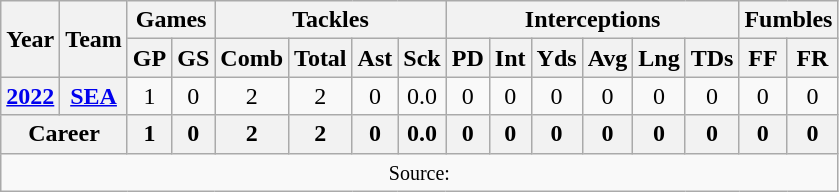<table class="wikitable" style="text-align: center;">
<tr>
<th rowspan="2">Year</th>
<th rowspan="2">Team</th>
<th colspan="2">Games</th>
<th colspan="4">Tackles</th>
<th colspan="6">Interceptions</th>
<th colspan="2">Fumbles</th>
</tr>
<tr>
<th>GP</th>
<th>GS</th>
<th>Comb</th>
<th>Total</th>
<th>Ast</th>
<th>Sck</th>
<th>PD</th>
<th>Int</th>
<th>Yds</th>
<th>Avg</th>
<th>Lng</th>
<th>TDs</th>
<th>FF</th>
<th>FR</th>
</tr>
<tr>
<th><a href='#'>2022</a></th>
<th><a href='#'>SEA</a></th>
<td>1</td>
<td>0</td>
<td>2</td>
<td>2</td>
<td>0</td>
<td>0.0</td>
<td>0</td>
<td>0</td>
<td>0</td>
<td>0</td>
<td>0</td>
<td>0</td>
<td>0</td>
<td>0</td>
</tr>
<tr>
<th colspan="2">Career</th>
<th>1</th>
<th>0</th>
<th>2</th>
<th>2</th>
<th>0</th>
<th>0.0</th>
<th>0</th>
<th>0</th>
<th>0</th>
<th>0</th>
<th>0</th>
<th>0</th>
<th>0</th>
<th>0</th>
</tr>
<tr>
<td colspan="18"><small>Source: </small></td>
</tr>
</table>
